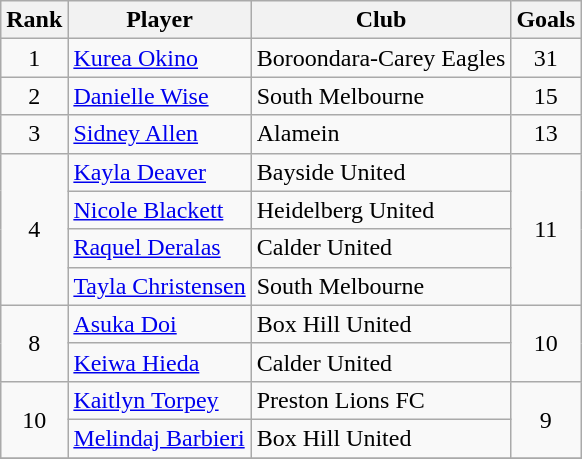<table class="wikitable" style="text-align:center">
<tr>
<th>Rank</th>
<th>Player</th>
<th>Club</th>
<th>Goals</th>
</tr>
<tr>
<td>1</td>
<td align="left"> <a href='#'>Kurea Okino</a></td>
<td align="left">Boroondara-Carey Eagles</td>
<td>31</td>
</tr>
<tr>
<td>2</td>
<td align="left"> <a href='#'>Danielle Wise</a></td>
<td align="left">South Melbourne</td>
<td>15</td>
</tr>
<tr>
<td>3</td>
<td align="left"> <a href='#'>Sidney Allen</a></td>
<td align="left">Alamein</td>
<td>13</td>
</tr>
<tr>
<td rowspan="4">4</td>
<td align="left"> <a href='#'>Kayla Deaver</a></td>
<td align="left">Bayside United</td>
<td rowspan="4">11</td>
</tr>
<tr>
<td align="left"> <a href='#'>Nicole Blackett</a></td>
<td align="left">Heidelberg United</td>
</tr>
<tr>
<td align="left"> <a href='#'>Raquel Deralas</a></td>
<td align="left">Calder United</td>
</tr>
<tr>
<td align="left"> <a href='#'>Tayla Christensen</a></td>
<td align="left">South Melbourne</td>
</tr>
<tr>
<td rowspan="2">8</td>
<td align="left"> <a href='#'>Asuka Doi</a></td>
<td align="left">Box Hill United</td>
<td rowspan="2">10</td>
</tr>
<tr>
<td align="left"> <a href='#'>Keiwa Hieda</a></td>
<td align="left">Calder United</td>
</tr>
<tr>
<td rowspan="2">10</td>
<td align="left"> <a href='#'>Kaitlyn Torpey</a></td>
<td align="left">Preston Lions FC</td>
<td rowspan="2">9</td>
</tr>
<tr>
<td align="left"> <a href='#'>Melindaj Barbieri</a></td>
<td align="left">Box Hill United</td>
</tr>
<tr>
</tr>
</table>
